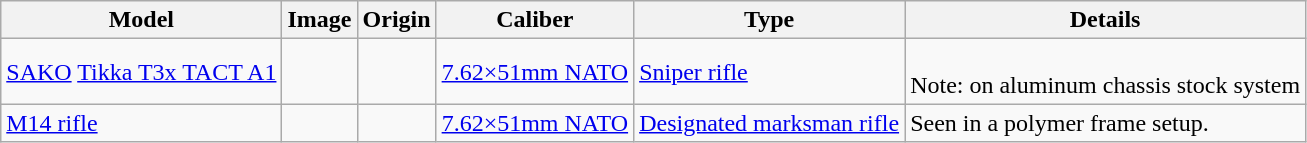<table class="wikitable">
<tr>
<th>Model</th>
<th>Image</th>
<th>Origin</th>
<th>Caliber</th>
<th>Type</th>
<th>Details</th>
</tr>
<tr>
<td><a href='#'>SAKO</a> <a href='#'>Tikka T3x TACT A1</a></td>
<td></td>
<td></td>
<td><a href='#'>7.62×51mm NATO</a></td>
<td><a href='#'>Sniper rifle</a></td>
<td><br>Note: on aluminum chassis stock system</td>
</tr>
<tr>
<td><a href='#'>M14 rifle</a></td>
<td></td>
<td></td>
<td><a href='#'>7.62×51mm NATO</a></td>
<td><a href='#'>Designated marksman rifle</a></td>
<td>Seen in a polymer frame setup.</td>
</tr>
</table>
